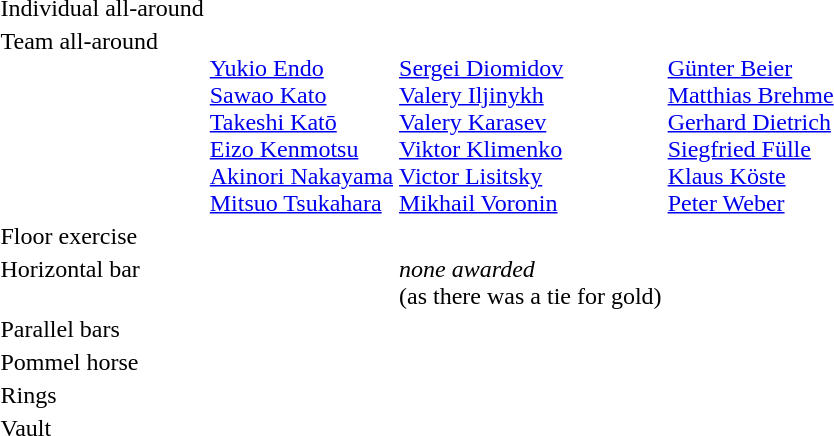<table>
<tr valign="top">
<td>Individual all-around<br></td>
<td></td>
<td></td>
<td></td>
</tr>
<tr valign="top">
<td>Team all-around<br></td>
<td><br><a href='#'>Yukio Endo</a><br><a href='#'>Sawao Kato</a><br><a href='#'>Takeshi Katō</a><br><a href='#'>Eizo Kenmotsu</a><br><a href='#'>Akinori Nakayama</a><br><a href='#'>Mitsuo Tsukahara</a></td>
<td><br><a href='#'>Sergei Diomidov</a><br><a href='#'>Valery Iljinykh</a><br><a href='#'>Valery Karasev</a><br><a href='#'>Viktor Klimenko</a><br><a href='#'>Victor Lisitsky</a><br><a href='#'>Mikhail Voronin</a></td>
<td><br><a href='#'>Günter Beier</a><br><a href='#'>Matthias Brehme</a><br><a href='#'>Gerhard Dietrich</a><br><a href='#'>Siegfried Fülle</a><br><a href='#'>Klaus Köste</a><br><a href='#'>Peter Weber</a></td>
</tr>
<tr valign="top">
<td>Floor exercise<br></td>
<td></td>
<td></td>
<td></td>
</tr>
<tr valign="top">
<td rowspan=2>Horizontal bar<br></td>
<td></td>
<td rowspan=2><em>none awarded</em><br>(as there was a tie for gold)</td>
<td rowspan=2></td>
</tr>
<tr>
<td></td>
</tr>
<tr valign="top">
<td>Parallel bars<br></td>
<td></td>
<td></td>
<td></td>
</tr>
<tr valign="top">
<td>Pommel horse<br></td>
<td></td>
<td></td>
<td></td>
</tr>
<tr valign="top">
<td>Rings<br></td>
<td></td>
<td></td>
<td></td>
</tr>
<tr valign="top">
<td>Vault<br></td>
<td></td>
<td></td>
<td></td>
</tr>
</table>
